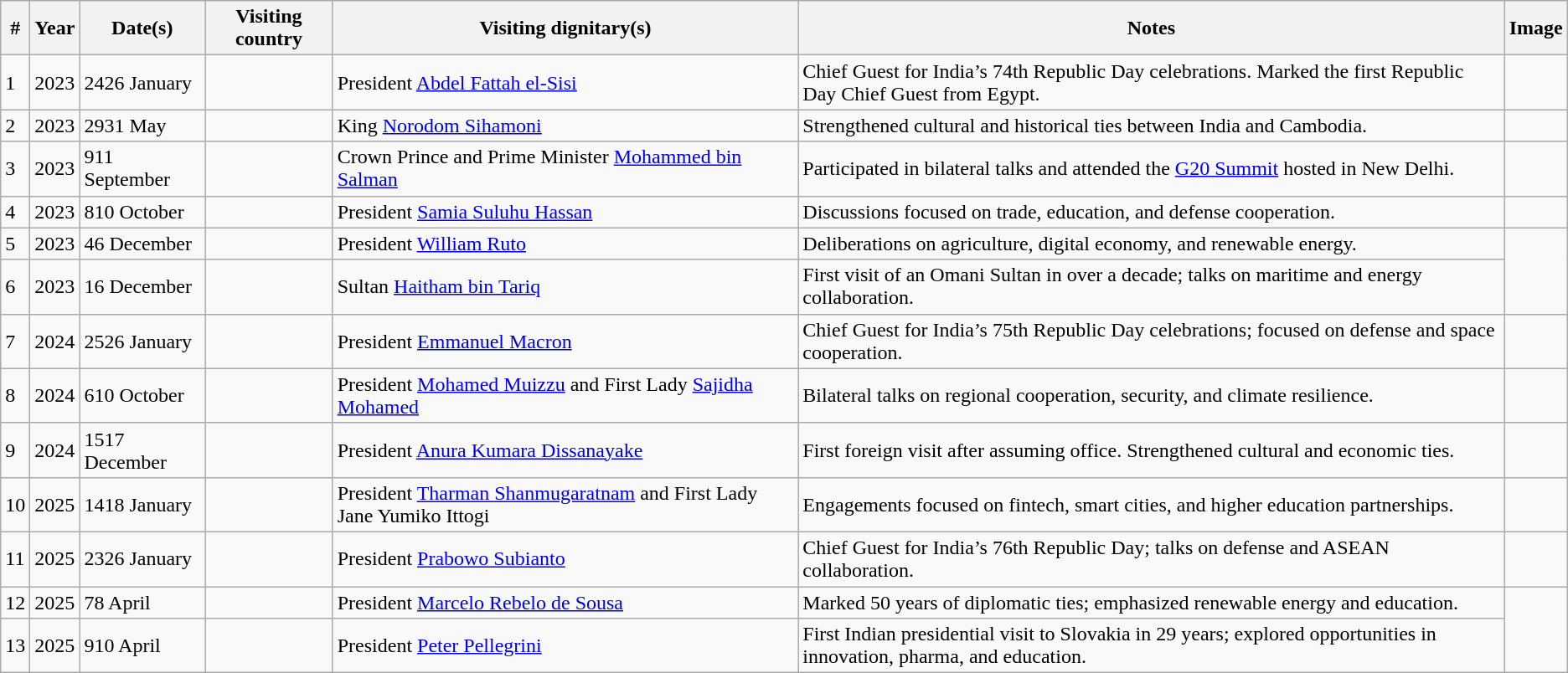<table class="wikitable sortable">
<tr>
<th>#</th>
<th>Year</th>
<th>Date(s)</th>
<th>Visiting country</th>
<th>Visiting dignitary(s)</th>
<th>Notes</th>
<th>Image</th>
</tr>
<tr>
<td>1</td>
<td>2023</td>
<td>2426 January</td>
<td></td>
<td>President <a href='#'>Abdel Fattah el-Sisi</a></td>
<td>Chief Guest for India’s 74th Republic Day celebrations. Marked the first Republic Day Chief Guest from Egypt.</td>
<td></td>
</tr>
<tr>
<td>2</td>
<td>2023</td>
<td>2931 May</td>
<td></td>
<td>King <a href='#'>Norodom Sihamoni</a></td>
<td>Strengthened cultural and historical ties between India and Cambodia.</td>
<td></td>
</tr>
<tr>
<td>3</td>
<td>2023</td>
<td>911 September</td>
<td></td>
<td>Crown Prince and Prime Minister <a href='#'>Mohammed bin Salman</a></td>
<td>Participated in bilateral talks and attended the <a href='#'>G20 Summit</a> hosted in New Delhi.</td>
<td></td>
</tr>
<tr>
<td>4</td>
<td>2023</td>
<td>810 October</td>
<td></td>
<td>President <a href='#'>Samia Suluhu Hassan</a></td>
<td>Discussions focused on trade, education, and defense cooperation.</td>
<td></td>
</tr>
<tr>
<td>5</td>
<td>2023</td>
<td>46 December</td>
<td></td>
<td>President <a href='#'>William Ruto</a></td>
<td>Deliberations on agriculture, digital economy, and renewable energy.</td>
</tr>
<tr>
<td>6</td>
<td>2023</td>
<td>16 December</td>
<td></td>
<td>Sultan <a href='#'>Haitham bin Tariq</a></td>
<td>First visit of an Omani Sultan in over a decade; talks on maritime and energy collaboration.</td>
</tr>
<tr>
<td>7</td>
<td>2024</td>
<td>2526 January</td>
<td></td>
<td>President <a href='#'>Emmanuel Macron</a></td>
<td>Chief Guest for India’s 75th Republic Day celebrations; focused on defense and space cooperation.</td>
<td><br></td>
</tr>
<tr>
<td>8</td>
<td>2024</td>
<td>610 October</td>
<td></td>
<td>President <a href='#'>Mohamed Muizzu</a> and First Lady <a href='#'>Sajidha Mohamed</a></td>
<td>Bilateral talks on regional cooperation, security, and climate resilience.</td>
</tr>
<tr>
<td>9</td>
<td>2024</td>
<td>1517 December</td>
<td></td>
<td>President <a href='#'>Anura Kumara Dissanayake</a></td>
<td>First foreign visit after assuming office. Strengthened cultural and economic ties.</td>
<td></td>
</tr>
<tr>
<td>10</td>
<td>2025</td>
<td>1418 January</td>
<td></td>
<td>President <a href='#'>Tharman Shanmugaratnam</a> and First Lady Jane Yumiko Ittogi</td>
<td>Engagements focused on fintech, smart cities, and higher education partnerships.</td>
</tr>
<tr>
<td>11</td>
<td>2025</td>
<td>2326 January</td>
<td></td>
<td>President <a href='#'>Prabowo Subianto</a></td>
<td>Chief Guest for India’s 76th Republic Day; talks on defense and ASEAN collaboration.</td>
<td><br></td>
</tr>
<tr>
<td>12</td>
<td>2025</td>
<td>78 April</td>
<td></td>
<td>President <a href='#'>Marcelo Rebelo de Sousa</a></td>
<td>Marked 50 years of diplomatic ties; emphasized renewable energy and education.</td>
</tr>
<tr>
<td>13</td>
<td>2025</td>
<td>910 April</td>
<td></td>
<td>President <a href='#'>Peter Pellegrini</a></td>
<td>First Indian presidential visit to Slovakia in 29 years; explored opportunities in innovation, pharma, and education.</td>
</tr>
</table>
